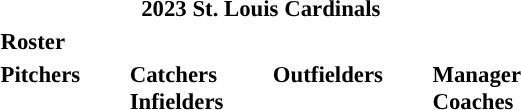<table class="toccolours" style="font-size: 95%;">
<tr>
<th colspan="10">2023 St. Louis Cardinals</th>
</tr>
<tr>
<td colspan="10"><strong>Roster</strong></td>
</tr>
<tr>
<td valign="top"><strong>Pitchers</strong><br>

























</td>
<td style="width:25px;"></td>
<td valign="top"><strong>Catchers</strong><br>



<strong>Infielders</strong>











</td>
<td style="width:25px;"></td>
<td valign="top"><strong>Outfielders</strong><br>







</td>
<td style="width:25px;"></td>
<td valign="top"><strong>Manager</strong><br>
<strong>Coaches</strong>
  
 
 
 
  
 
 
  
 
 
 </td>
</tr>
</table>
